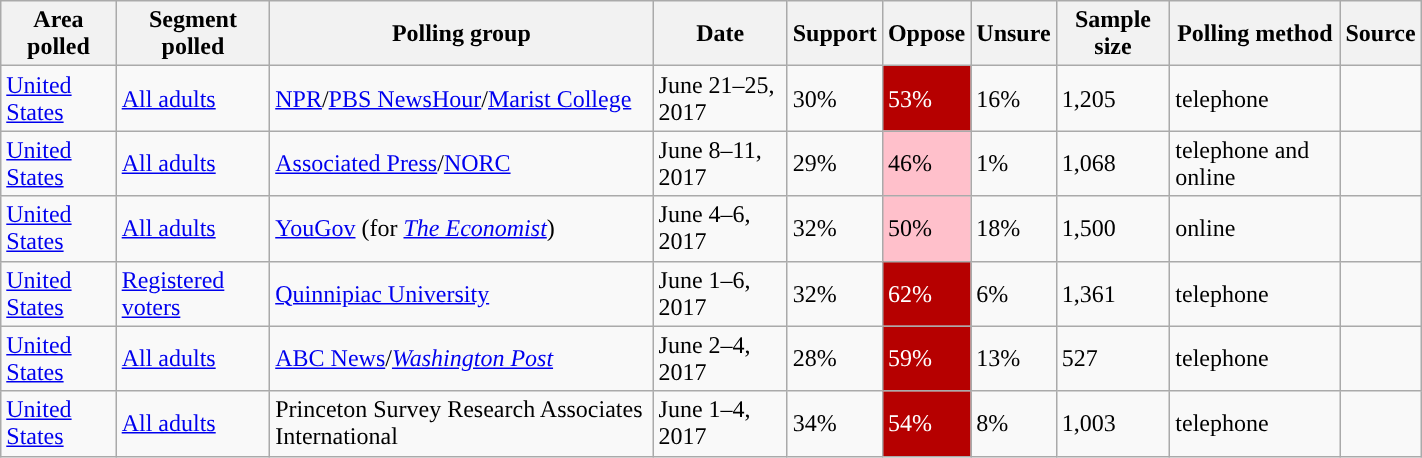<table class="wikitable sortable" style="width: 75%;">
<tr>
<th>Area polled</th>
<th>Segment polled</th>
<th>Polling group</th>
<th>Date</th>
<th>Support</th>
<th>Oppose</th>
<th>Unsure</th>
<th>Sample size</th>
<th>Polling method</th>
<th>Source</th>
</tr>
<tr>
<td> <a href='#'>United States</a></td>
<td><a href='#'>All adults</a></td>
<td><a href='#'>NPR</a>/<a href='#'>PBS NewsHour</a>/<a href='#'>Marist College</a></td>
<td>June 21–25, 2017</td>
<td>30%</td>
<td style="background:#B60000; color: white">53%</td>
<td>16%</td>
<td>1,205</td>
<td>telephone</td>
<td></td>
</tr>
<tr>
<td> <a href='#'>United States</a></td>
<td><a href='#'>All adults</a></td>
<td><a href='#'>Associated Press</a>/<a href='#'>NORC</a></td>
<td>June 8–11, 2017</td>
<td>29%</td>
<td style="background: pink; color: black">46%</td>
<td>1%</td>
<td>1,068</td>
<td>telephone and online</td>
<td></td>
</tr>
<tr>
<td> <a href='#'>United States</a></td>
<td><a href='#'>All adults</a></td>
<td><a href='#'>YouGov</a> (for <em><a href='#'>The Economist</a></em>)</td>
<td>June 4–6, 2017</td>
<td>32%</td>
<td style="background: pink; color: black">50%</td>
<td>18%</td>
<td>1,500</td>
<td>online</td>
<td></td>
</tr>
<tr>
<td> <a href='#'>United States</a></td>
<td><a href='#'>Registered voters</a></td>
<td><a href='#'>Quinnipiac University</a></td>
<td>June 1–6, 2017</td>
<td>32%</td>
<td style="background:#B60000; color: white">62%</td>
<td>6%</td>
<td>1,361</td>
<td>telephone</td>
<td></td>
</tr>
<tr>
<td> <a href='#'>United States</a></td>
<td><a href='#'>All adults</a></td>
<td><a href='#'>ABC News</a>/<em><a href='#'>Washington Post</a></em></td>
<td>June 2–4, 2017</td>
<td>28%</td>
<td style="background:#B60000; color: white">59%</td>
<td>13%</td>
<td>527</td>
<td>telephone</td>
<td></td>
</tr>
<tr>
<td> <a href='#'>United States</a></td>
<td><a href='#'>All adults</a></td>
<td>Princeton Survey Research Associates International</td>
<td>June 1–4, 2017</td>
<td>34%</td>
<td style="background:#B60000; color: white">54%</td>
<td>8%</td>
<td>1,003</td>
<td>telephone</td>
<td></td>
</tr>
</table>
